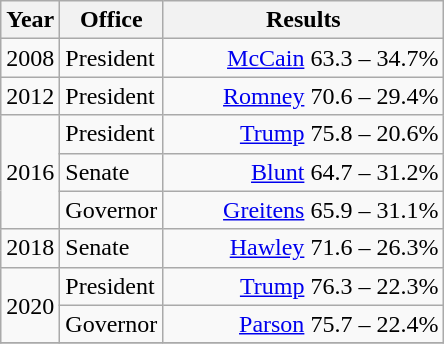<table class=wikitable>
<tr>
<th width="30">Year</th>
<th width="60">Office</th>
<th width="180">Results</th>
</tr>
<tr>
<td rowspan="1">2008</td>
<td>President</td>
<td align="right" ><a href='#'>McCain</a> 63.3 – 34.7%</td>
</tr>
<tr>
<td rowspan="1">2012</td>
<td>President</td>
<td align="right" ><a href='#'>Romney</a> 70.6 – 29.4%</td>
</tr>
<tr>
<td rowspan="3">2016</td>
<td>President</td>
<td align="right" ><a href='#'>Trump</a> 75.8 – 20.6%</td>
</tr>
<tr>
<td>Senate</td>
<td align="right" ><a href='#'>Blunt</a> 64.7 – 31.2%</td>
</tr>
<tr>
<td>Governor</td>
<td align="right" ><a href='#'>Greitens</a> 65.9 – 31.1%</td>
</tr>
<tr>
<td rowspan="1">2018</td>
<td>Senate</td>
<td align="right" ><a href='#'>Hawley</a> 71.6 – 26.3%</td>
</tr>
<tr>
<td rowspan="2">2020</td>
<td>President</td>
<td align="right" ><a href='#'>Trump</a> 76.3 – 22.3%</td>
</tr>
<tr>
<td>Governor</td>
<td align="right" ><a href='#'>Parson</a> 75.7 – 22.4%</td>
</tr>
<tr>
</tr>
</table>
